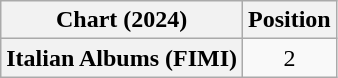<table class="wikitable plainrowheaders" style="text-align:center">
<tr>
<th scope="col">Chart (2024)</th>
<th scope="col">Position</th>
</tr>
<tr>
<th scope="row">Italian Albums (FIMI)</th>
<td>2</td>
</tr>
</table>
